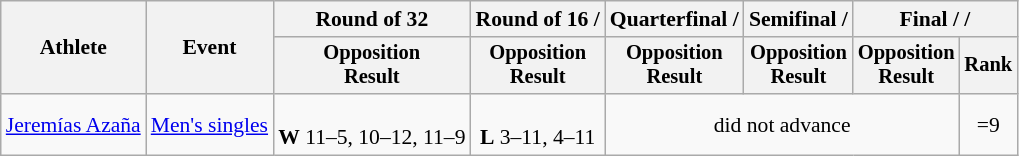<table class=wikitable style=font-size:90%;text-align:center>
<tr>
<th rowspan=2>Athlete</th>
<th rowspan=2>Event</th>
<th>Round of 32</th>
<th>Round of 16 / </th>
<th>Quarterfinal / </th>
<th>Semifinal / </th>
<th colspan=2>Final /  / </th>
</tr>
<tr style=font-size:95%>
<th>Opposition<br>Result</th>
<th>Opposition<br>Result</th>
<th>Opposition<br>Result</th>
<th>Opposition<br>Result</th>
<th>Opposition<br>Result</th>
<th>Rank</th>
</tr>
<tr>
<td align=left><a href='#'>Jeremías Azaña</a></td>
<td align=left><a href='#'>Men's singles</a></td>
<td><br><strong>W</strong> 11–5, 10–12, 11–9</td>
<td><br><strong>L</strong> 3–11, 4–11</td>
<td colspan=3>did not advance</td>
<td>=9</td>
</tr>
</table>
